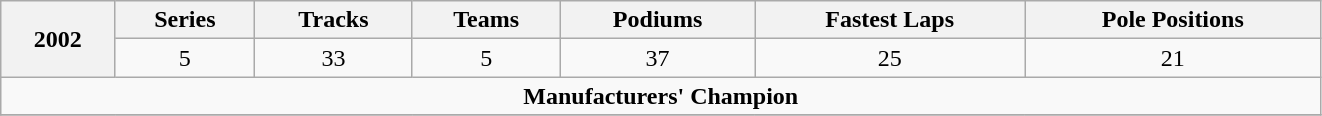<table class="wikitable" width="881px">
<tr>
<th scope="col" rowspan="2">2002</th>
<th scope="col">Series</th>
<th scope="col">Tracks</th>
<th scope="col">Teams</th>
<th scope="col">Podiums</th>
<th scope="col">Fastest Laps</th>
<th scope="col">Pole Positions</th>
</tr>
<tr>
<td style="text-align:center">5</td>
<td style="text-align:center">33</td>
<td style="text-align:center">5</td>
<td style="text-align:center">37</td>
<td style="text-align:center">25</td>
<td style="text-align:center">21</td>
</tr>
<tr>
<td colspan="7" style="text-align:center"><strong>Manufacturers' Champion</strong></td>
</tr>
<tr>
</tr>
</table>
